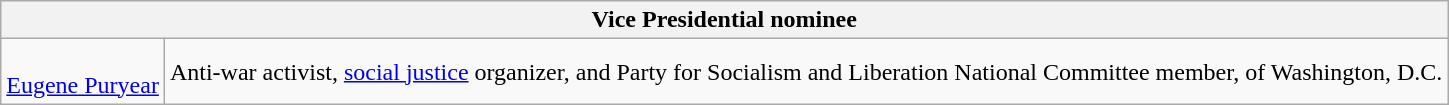<table class=wikitable>
<tr>
<th colspan=3>Vice Presidential nominee</th>
</tr>
<tr>
<td><br><a href='#'>Eugene Puryear</a></td>
<td>Anti-war activist, <a href='#'>social justice</a> organizer, and Party for Socialism and Liberation National Committee member, of Washington, D.C.</td>
</tr>
</table>
